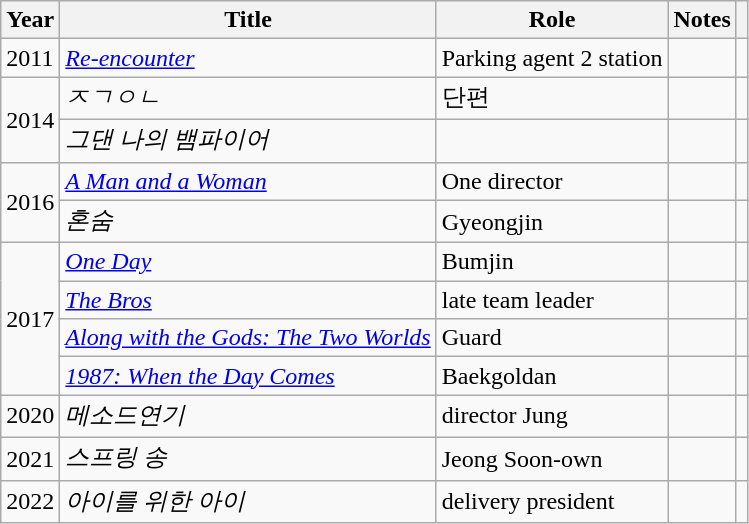<table class="wikitable sortable plainrowheaders">
<tr>
<th>Year</th>
<th>Title</th>
<th>Role</th>
<th>Notes</th>
<th class="unsortable"></th>
</tr>
<tr>
<td>2011</td>
<td><em><a href='#'>Re-encounter</a></em></td>
<td>Parking agent 2 station</td>
<td></td>
<td></td>
</tr>
<tr>
<td rowspan="2">2014</td>
<td><em>ㅈㄱㅇㄴ</em></td>
<td>단편</td>
<td></td>
<td></td>
</tr>
<tr>
<td><em>그댄 나의 뱀파이어</em></td>
<td></td>
<td></td>
<td></td>
</tr>
<tr>
<td rowspan="2">2016</td>
<td><em><a href='#'>A Man and a Woman</a></em></td>
<td>One director</td>
<td></td>
<td></td>
</tr>
<tr>
<td><em>혼숨</em></td>
<td>Gyeongjin</td>
<td></td>
<td></td>
</tr>
<tr>
<td rowspan="4">2017</td>
<td><em><a href='#'>One Day</a></em></td>
<td>Bumjin</td>
<td></td>
<td></td>
</tr>
<tr>
<td><em><a href='#'>The Bros</a></em></td>
<td>late team leader</td>
<td></td>
<td></td>
</tr>
<tr>
<td><em><a href='#'>Along with the Gods: The Two Worlds</a></em></td>
<td>Guard</td>
<td></td>
<td></td>
</tr>
<tr>
<td><em><a href='#'>1987: When the Day Comes</a></em></td>
<td>Baekgoldan</td>
<td></td>
<td></td>
</tr>
<tr>
<td>2020</td>
<td><em>메소드연기</em></td>
<td>director Jung</td>
<td></td>
<td></td>
</tr>
<tr>
<td>2021</td>
<td><em>스프링 송</em></td>
<td>Jeong Soon-own</td>
<td></td>
<td></td>
</tr>
<tr>
<td>2022</td>
<td><em>아이를 위한 아이</em></td>
<td>delivery president</td>
<td></td>
<td></td>
</tr>
</table>
